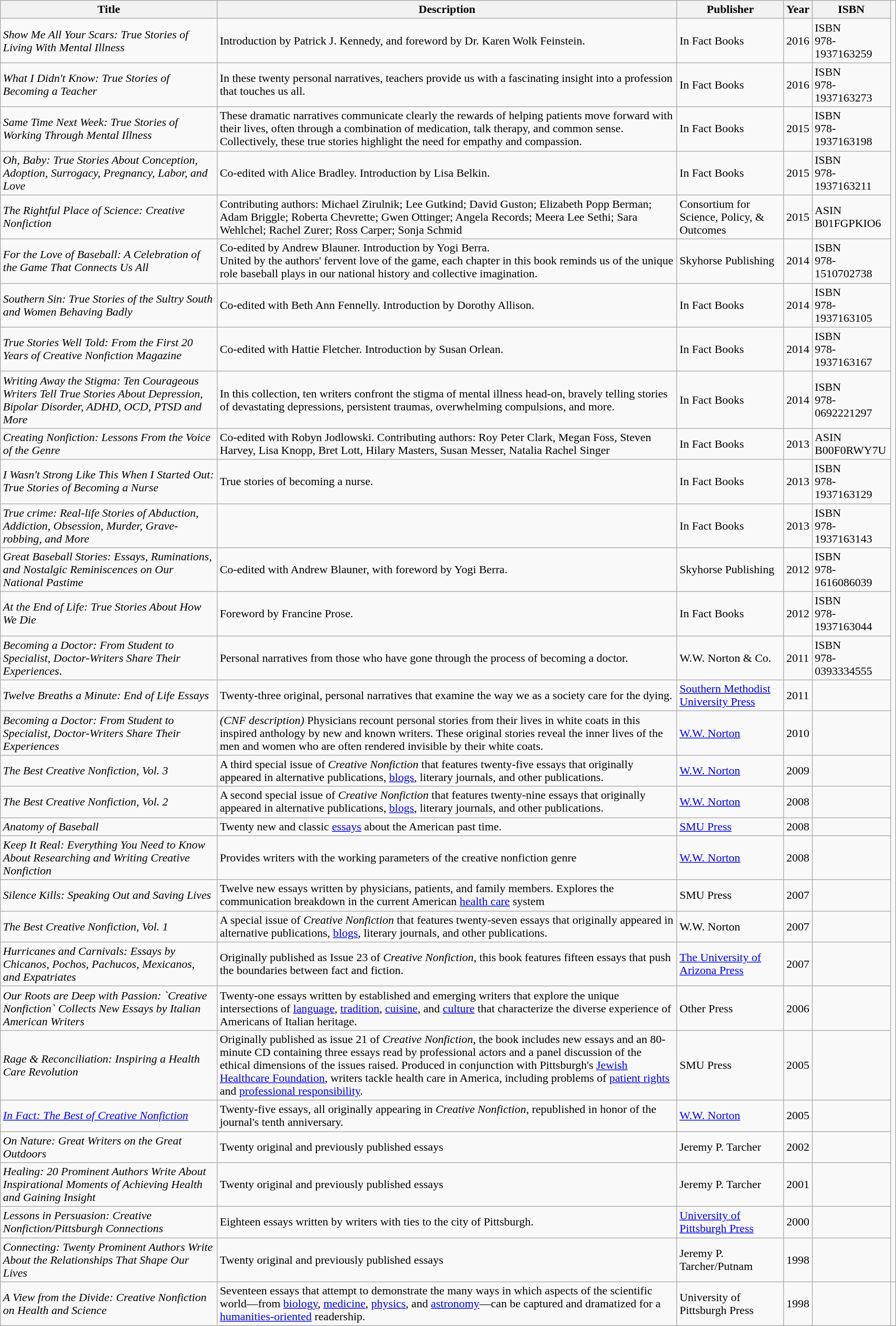<table class="wikitable">
<tr>
<th>Title</th>
<th>Description</th>
<th>Publisher</th>
<th>Year</th>
<th>ISBN</th>
</tr>
<tr>
<td><em>Show Me All Your Scars: True Stories of Living With Mental Illness</em></td>
<td>Introduction by Patrick J. Kennedy, and foreword by Dr. Karen Wolk Feinstein.</td>
<td>In Fact Books</td>
<td>2016</td>
<td>ISBN<br>978-1937163259</td>
</tr>
<tr>
<td><em>What I Didn't Know: True Stories of Becoming a Teacher</em></td>
<td>In these twenty personal narratives, teachers provide us with a fascinating insight into a profession that touches us all.</td>
<td>In Fact Books</td>
<td>2016</td>
<td>ISBN<br>978-1937163273</td>
</tr>
<tr>
<td><em>Same Time Next Week: True Stories of Working Through Mental Illness</em></td>
<td>These dramatic narratives communicate clearly the rewards of helping patients move forward with their lives, often through a combination of medication, talk therapy, and common sense. Collectively, these true stories highlight the need for empathy and compassion.</td>
<td>In Fact Books</td>
<td>2015</td>
<td>ISBN<br>978-1937163198</td>
</tr>
<tr>
<td><em>Oh, Baby: True Stories About Conception, Adoption, Surrogacy, Pregnancy, Labor, and Love</em></td>
<td>Co-edited with Alice Bradley. Introduction by Lisa Belkin.</td>
<td>In Fact Books</td>
<td>2015</td>
<td>ISBN<br>978-1937163211</td>
</tr>
<tr>
<td><em>The Rightful Place of Science: Creative Nonfiction</em></td>
<td>Contributing authors: Michael Zirulnik; Lee Gutkind; David Guston; Elizabeth Popp Berman; Adam Briggle; Roberta Chevrette; Gwen Ottinger; Angela Records; Meera Lee Sethi; Sara Wehlchel; Rachel Zurer; Ross Carper; Sonja Schmid</td>
<td>Consortium for Science, Policy, & Outcomes</td>
<td>2015</td>
<td>ASIN<br>B01FGPKIO6</td>
</tr>
<tr>
<td><em>For the Love of Baseball: A Celebration of the Game That Connects Us All</em></td>
<td>Co-edited by Andrew Blauner. Introduction by Yogi Berra.<br>United by the authors' fervent love of the game, each chapter in this book reminds us of the unique role baseball plays in our national history and collective imagination.</td>
<td>Skyhorse Publishing</td>
<td>2014</td>
<td>ISBN<br>978-1510702738</td>
</tr>
<tr>
<td><em>Southern Sin: True Stories of the Sultry South and Women Behaving Badly</em></td>
<td>Co-edited with Beth Ann Fennelly. Introduction by Dorothy Allison.</td>
<td>In Fact Books</td>
<td>2014</td>
<td>ISBN<br>978-1937163105</td>
</tr>
<tr>
<td><em>True Stories Well Told: From the First 20 Years of Creative Nonfiction Magazine</em></td>
<td>Co-edited with Hattie Fletcher. Introduction by Susan Orlean.</td>
<td>In Fact Books</td>
<td>2014</td>
<td>ISBN<br>978-1937163167</td>
</tr>
<tr>
<td><em>Writing Away the Stigma: Ten Courageous Writers Tell True Stories About Depression, Bipolar Disorder, ADHD, OCD, PTSD and More</em></td>
<td>In this collection, ten writers confront the stigma of mental illness head-on, bravely telling stories of devastating depressions, persistent traumas, overwhelming compulsions, and more.</td>
<td>In Fact Books</td>
<td>2014</td>
<td>ISBN<br>978-0692221297</td>
</tr>
<tr>
<td><em>Creating Nonfiction: Lessons From the Voice of the Genre</em></td>
<td>Co-edited with Robyn Jodlowski. Contributing authors: Roy Peter Clark, Megan Foss, Steven Harvey, Lisa Knopp, Bret Lott, Hilary Masters, Susan Messer, Natalia Rachel Singer</td>
<td>In Fact Books</td>
<td>2013</td>
<td>ASIN<br>B00F0RWY7U</td>
</tr>
<tr>
<td><em>I Wasn't Strong Like This When I Started Out: True Stories of Becoming a Nurse</em></td>
<td>True stories of becoming a nurse.</td>
<td>In Fact Books</td>
<td>2013</td>
<td>ISBN<br>978-1937163129</td>
</tr>
<tr>
<td><em>True crime: Real-life Stories of Abduction, Addiction, Obsession, Murder, Grave-robbing, and More</em></td>
<td></td>
<td>In Fact Books</td>
<td>2013</td>
<td>ISBN<br>978-1937163143</td>
</tr>
<tr>
<td><em>Great Baseball Stories: Essays, Ruminations, and Nostalgic Reminiscences on Our National Pastime</em></td>
<td>Co-edited with Andrew Blauner, with foreword by Yogi Berra.</td>
<td>Skyhorse Publishing</td>
<td>2012</td>
<td>ISBN<br>978-1616086039</td>
</tr>
<tr>
<td><em>At the End of Life: True Stories About How We Die</em></td>
<td>Foreword by Francine Prose.</td>
<td>In Fact Books</td>
<td>2012</td>
<td>ISBN<br>978-1937163044</td>
</tr>
<tr>
<td><em>Becoming a Doctor: From Student to Specialist, Doctor-Writers Share Their Experiences</em>.</td>
<td>Personal narratives from those who have gone through the process of becoming a doctor.</td>
<td>W.W. Norton & Co.</td>
<td>2011</td>
<td>ISBN<br>978-0393334555</td>
</tr>
<tr>
<td><em>Twelve Breaths a Minute: End of Life Essays</em></td>
<td>Twenty-three original, personal narratives that examine the way we as a society care for the dying.</td>
<td><a href='#'>Southern Methodist University Press</a></td>
<td>2011</td>
<td></td>
</tr>
<tr>
<td><em>Becoming a Doctor: From Student to Specialist, Doctor-Writers Share Their Experiences</em></td>
<td><em>(CNF description)</em> Physicians recount personal stories from their lives in white coats in this inspired anthology by new and known writers. These original stories reveal the inner lives of the men and women who are often rendered invisible by their white coats.</td>
<td><a href='#'>W.W. Norton</a></td>
<td>2010</td>
<td></td>
</tr>
<tr>
<td><em>The Best Creative Nonfiction, Vol. 3</em></td>
<td>A third special issue of <em>Creative Nonfiction</em> that features twenty-five essays that originally appeared in alternative publications, <a href='#'>blogs</a>, literary journals, and other publications.</td>
<td><a href='#'>W.W. Norton</a></td>
<td>2009</td>
<td></td>
</tr>
<tr>
<td><em>The Best Creative Nonfiction, Vol. 2</em></td>
<td>A second special issue of <em>Creative Nonfiction</em> that features twenty-nine essays that originally appeared in alternative publications, <a href='#'>blogs</a>, literary journals, and other publications.</td>
<td><a href='#'>W.W. Norton</a></td>
<td>2008</td>
<td></td>
</tr>
<tr>
<td><em>Anatomy of Baseball</em></td>
<td>Twenty new and classic <a href='#'>essays</a> about the American past time.</td>
<td><a href='#'>SMU Press</a></td>
<td>2008</td>
<td></td>
</tr>
<tr>
<td><em>Keep It Real: Everything You Need to Know About Researching and Writing Creative Nonfiction</em></td>
<td>Provides writers with the working parameters of the creative nonfiction genre</td>
<td><a href='#'>W.W. Norton</a></td>
<td>2008</td>
<td></td>
</tr>
<tr>
<td><em>Silence Kills: Speaking Out and Saving Lives</em></td>
<td>Twelve new essays written by physicians, patients, and family members. Explores the communication breakdown in the current American <a href='#'>health care</a> system</td>
<td>SMU Press</td>
<td>2007</td>
<td></td>
</tr>
<tr>
<td><em>The Best Creative Nonfiction, Vol. 1</em></td>
<td>A special issue of <em>Creative Nonfiction</em> that features twenty-seven essays that originally appeared in alternative publications, <a href='#'>blogs</a>, literary journals, and other publications.</td>
<td>W.W. Norton</td>
<td>2007</td>
<td></td>
</tr>
<tr>
<td><em>Hurricanes and Carnivals: Essays by Chicanos, Pochos, Pachucos, Mexicanos, and Expatriates</em></td>
<td>Originally published as Issue 23 of <em>Creative Nonfiction</em>, this book features fifteen essays that push the boundaries between fact and fiction.</td>
<td><a href='#'>The University of Arizona Press</a></td>
<td>2007</td>
<td></td>
</tr>
<tr>
<td><em>Our Roots are Deep with Passion: `Creative Nonfiction` Collects New Essays by Italian American Writers</em></td>
<td>Twenty-one essays written by established and emerging writers that explore the unique intersections of <a href='#'>language</a>, <a href='#'>tradition</a>, <a href='#'>cuisine</a>, and <a href='#'>culture</a> that characterize the diverse experience of Americans of Italian heritage.</td>
<td>Other Press</td>
<td>2006</td>
<td></td>
</tr>
<tr>
<td><em>Rage & Reconciliation: Inspiring a Health Care Revolution</em></td>
<td>Originally published as issue  21 of <em>Creative Nonfiction</em>, the book includes new essays and an 80- minute CD containing three essays read by professional actors and a panel discussion of the ethical dimensions of the issues raised. Produced in conjunction with Pittsburgh's <a href='#'>Jewish Healthcare Foundation</a>, writers tackle health care in America, including problems of <a href='#'>patient rights</a> and <a href='#'>professional responsibility</a>.</td>
<td>SMU Press</td>
<td>2005</td>
<td></td>
</tr>
<tr>
<td><em><a href='#'>In Fact: The Best of Creative Nonfiction</a></em></td>
<td>Twenty-five essays, all originally appearing in <em>Creative Nonfiction</em>, republished in honor of the journal's tenth anniversary.</td>
<td><a href='#'>W.W. Norton</a></td>
<td>2005</td>
<td></td>
</tr>
<tr>
<td><em>On Nature: Great Writers on the Great Outdoors</em></td>
<td>Twenty original and previously published essays</td>
<td>Jeremy P. Tarcher</td>
<td>2002</td>
<td></td>
</tr>
<tr>
<td><em>Healing: 20 Prominent Authors Write About Inspirational Moments of Achieving Health and Gaining Insight</em></td>
<td>Twenty original and previously published essays</td>
<td>Jeremy P. Tarcher</td>
<td>2001</td>
<td></td>
</tr>
<tr>
<td><em>Lessons in Persuasion: Creative Nonfiction/Pittsburgh Connections</em></td>
<td>Eighteen essays written by writers with ties to the city of Pittsburgh.</td>
<td><a href='#'>University of Pittsburgh Press</a></td>
<td>2000</td>
<td></td>
</tr>
<tr>
<td><em>Connecting: Twenty Prominent Authors Write About the Relationships That Shape Our Lives</em></td>
<td>Twenty original and previously published essays</td>
<td>Jeremy P. Tarcher/Putnam</td>
<td>1998</td>
<td></td>
</tr>
<tr>
<td><em>A View from the Divide: Creative Nonfiction on Health and Science</em></td>
<td>Seventeen essays that attempt to demonstrate the many ways in which aspects of the scientific world—from <a href='#'>biology</a>, <a href='#'>medicine</a>, <a href='#'>physics</a>, and <a href='#'>astronomy</a>—can be captured and dramatized for a <a href='#'>humanities-oriented</a> readership.</td>
<td>University of Pittsburgh Press</td>
<td>1998</td>
<td></td>
<td></td>
</tr>
</table>
